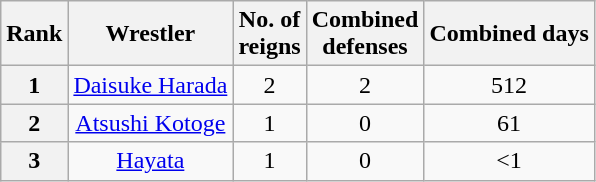<table class="wikitable sortable" style="text-align: center;">
<tr>
<th>Rank</th>
<th>Wrestler</th>
<th data-sort-type="number">No. of<br>reigns</th>
<th data-sort-type="number">Combined<br>defenses</th>
<th data-sort-type="number">Combined days</th>
</tr>
<tr>
<th>1</th>
<td><a href='#'>Daisuke Harada</a></td>
<td>2</td>
<td>2</td>
<td>512</td>
</tr>
<tr>
<th>2</th>
<td><a href='#'>Atsushi Kotoge</a></td>
<td>1</td>
<td>0</td>
<td>61</td>
</tr>
<tr>
<th>3</th>
<td><a href='#'>Hayata</a></td>
<td>1</td>
<td>0</td>
<td><1</td>
</tr>
</table>
